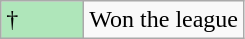<table class="wikitable">
<tr>
<td style="background:#AFE6BA; width:3em;">†</td>
<td>Won the league</td>
</tr>
</table>
